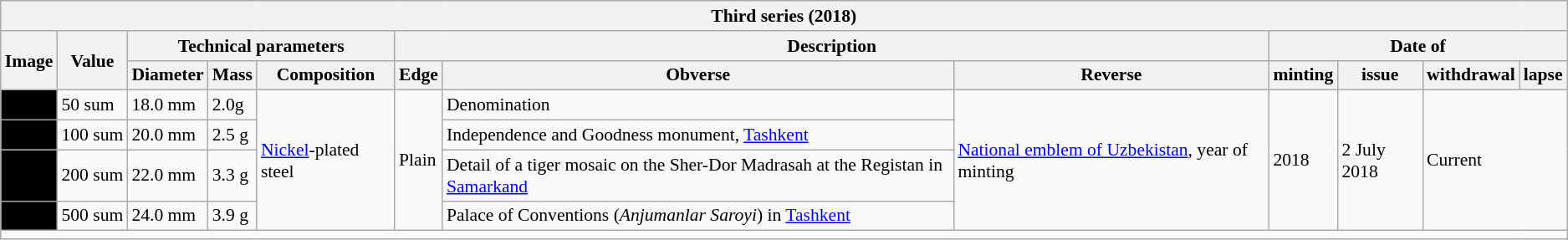<table class="wikitable" style="font-size: 90%">
<tr>
<th colspan="13">Third series (2018)</th>
</tr>
<tr>
<th rowspan="2">Image</th>
<th rowspan="2">Value</th>
<th colspan="3">Technical parameters</th>
<th colspan="3">Description</th>
<th colspan="4">Date of</th>
</tr>
<tr>
<th>Diameter</th>
<th>Mass</th>
<th>Composition</th>
<th>Edge</th>
<th>Obverse</th>
<th>Reverse</th>
<th>minting</th>
<th>issue</th>
<th>withdrawal</th>
<th>lapse</th>
</tr>
<tr>
<td align="center" bgcolor="#000000"></td>
<td>50 sum</td>
<td>18.0 mm</td>
<td>2.0g</td>
<td rowspan="4"><a href='#'>Nickel</a>-plated steel</td>
<td rowspan="4">Plain</td>
<td>Denomination</td>
<td rowspan="4"><a href='#'>National emblem of Uzbekistan</a>, year of minting</td>
<td rowspan="4">2018</td>
<td rowspan="4">2 July 2018</td>
<td rowspan="4" colspan="2">Current</td>
</tr>
<tr>
<td align="center" bgcolor="#000000"></td>
<td>100 sum</td>
<td>20.0 mm</td>
<td>2.5 g</td>
<td>Independence and Goodness monument, <a href='#'>Tashkent</a></td>
</tr>
<tr>
<td align="center" bgcolor="#000000"></td>
<td>200 sum</td>
<td>22.0 mm</td>
<td>3.3 g</td>
<td>Detail of a tiger mosaiс on the Sher-Dor Madrasah at the Registan in <a href='#'>Samarkand</a></td>
</tr>
<tr>
<td align="center" bgcolor="#000000"></td>
<td>500 sum</td>
<td>24.0 mm</td>
<td>3.9 g</td>
<td>Palace of Conventions (<em>Anjumanlar Saroyi</em>) in <a href='#'>Tashkent</a></td>
</tr>
<tr>
<td colspan="16"></td>
</tr>
</table>
